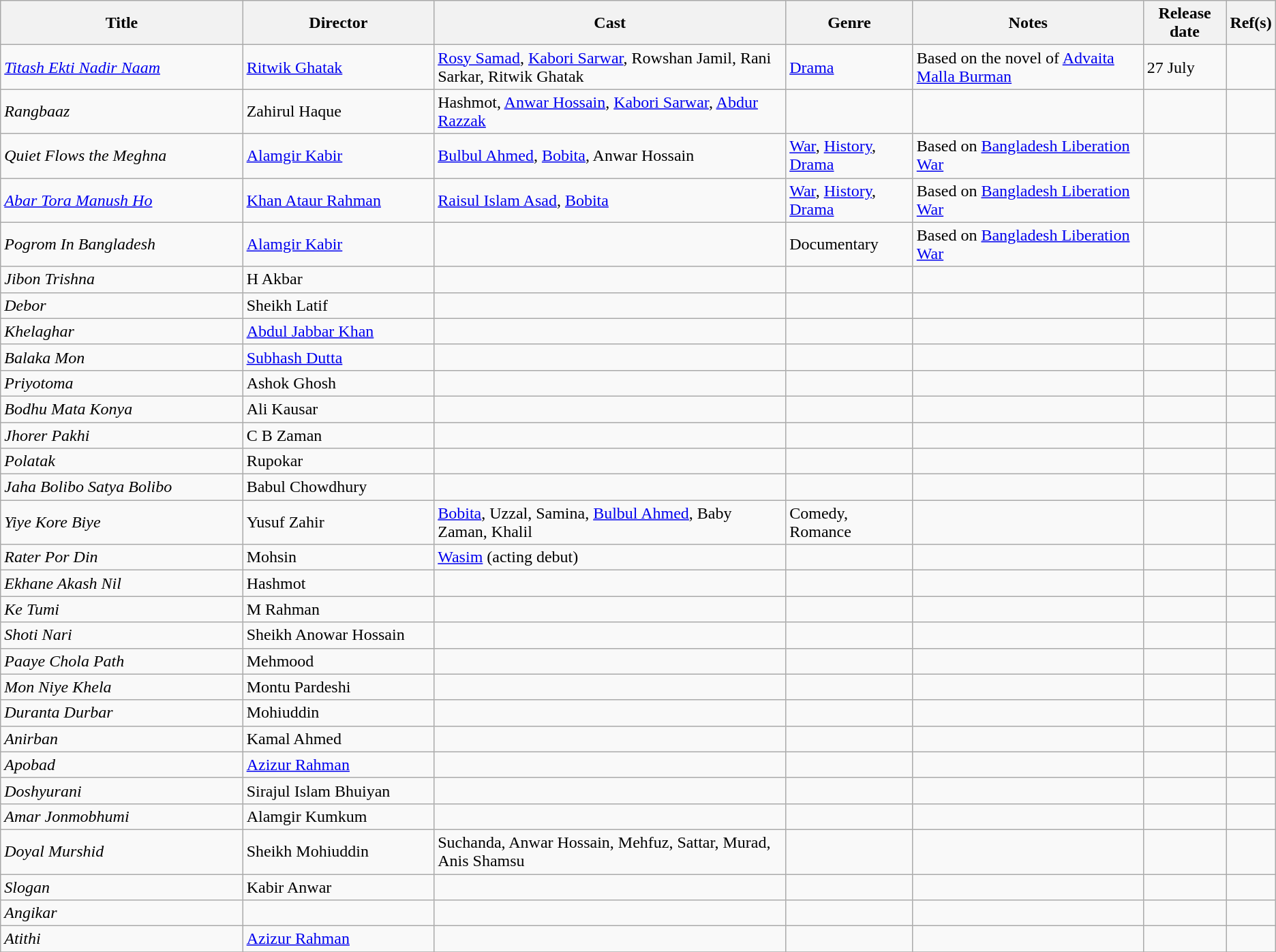<table class="wikitable">
<tr>
<th style="width:19%;">Title</th>
<th style="width:15%;">Director</th>
<th>Cast</th>
<th>Genre</th>
<th>Notes</th>
<th>Release date</th>
<th>Ref(s)</th>
</tr>
<tr>
<td><em><a href='#'>Titash Ekti Nadir Naam</a></em></td>
<td><a href='#'>Ritwik Ghatak</a></td>
<td><a href='#'>Rosy Samad</a>, <a href='#'>Kabori Sarwar</a>, Rowshan Jamil, Rani Sarkar, Ritwik Ghatak</td>
<td><a href='#'>Drama</a></td>
<td>Based on the novel of <a href='#'>Advaita Malla Burman</a></td>
<td>27 July</td>
<td></td>
</tr>
<tr>
<td><em>Rangbaaz</em></td>
<td>Zahirul Haque</td>
<td>Hashmot, <a href='#'>Anwar Hossain</a>, <a href='#'>Kabori Sarwar</a>, <a href='#'>Abdur Razzak</a></td>
<td></td>
<td></td>
<td></td>
<td></td>
</tr>
<tr>
<td><em>Quiet Flows the Meghna</em></td>
<td><a href='#'>Alamgir Kabir</a></td>
<td><a href='#'>Bulbul Ahmed</a>, <a href='#'>Bobita</a>, Anwar Hossain</td>
<td><a href='#'>War</a>, <a href='#'>History</a>, <a href='#'>Drama</a></td>
<td>Based on <a href='#'>Bangladesh Liberation War</a></td>
<td></td>
<td></td>
</tr>
<tr>
<td><em><a href='#'>Abar Tora Manush Ho</a></em></td>
<td><a href='#'>Khan Ataur Rahman</a></td>
<td><a href='#'>Raisul Islam Asad</a>, <a href='#'>Bobita</a></td>
<td><a href='#'>War</a>, <a href='#'>History</a>, <a href='#'>Drama</a></td>
<td>Based on <a href='#'>Bangladesh Liberation War</a></td>
<td></td>
<td></td>
</tr>
<tr>
<td><em>Pogrom In Bangladesh</em></td>
<td><a href='#'>Alamgir Kabir</a></td>
<td></td>
<td>Documentary</td>
<td>Based on <a href='#'>Bangladesh Liberation War</a></td>
<td></td>
<td></td>
</tr>
<tr>
<td><em>Jibon Trishna</em></td>
<td>H Akbar</td>
<td></td>
<td></td>
<td></td>
<td></td>
<td></td>
</tr>
<tr>
<td><em>Debor</em></td>
<td>Sheikh Latif</td>
<td></td>
<td></td>
<td></td>
<td></td>
<td></td>
</tr>
<tr>
<td><em>Khelaghar</em></td>
<td><a href='#'>Abdul Jabbar Khan</a></td>
<td></td>
<td></td>
<td></td>
<td></td>
<td></td>
</tr>
<tr>
<td><em>Balaka Mon</em></td>
<td><a href='#'>Subhash Dutta</a></td>
<td></td>
<td></td>
<td></td>
<td></td>
<td></td>
</tr>
<tr>
<td><em>Priyotoma</em></td>
<td>Ashok Ghosh</td>
<td></td>
<td></td>
<td></td>
<td></td>
<td></td>
</tr>
<tr>
<td><em>Bodhu Mata Konya</em></td>
<td>Ali Kausar</td>
<td></td>
<td></td>
<td></td>
<td></td>
<td></td>
</tr>
<tr>
<td><em>Jhorer Pakhi</em></td>
<td>C B Zaman</td>
<td></td>
<td></td>
<td></td>
<td></td>
<td></td>
</tr>
<tr>
<td><em>Polatak</em></td>
<td>Rupokar</td>
<td></td>
<td></td>
<td></td>
<td></td>
<td></td>
</tr>
<tr>
<td><em>Jaha Bolibo Satya Bolibo</em></td>
<td>Babul Chowdhury</td>
<td></td>
<td></td>
<td></td>
<td></td>
<td></td>
</tr>
<tr>
<td><em>Yiye Kore Biye</em></td>
<td>Yusuf Zahir</td>
<td><a href='#'>Bobita</a>, Uzzal, Samina, <a href='#'>Bulbul Ahmed</a>, Baby Zaman, Khalil</td>
<td>Comedy, Romance</td>
<td></td>
<td></td>
<td></td>
</tr>
<tr>
<td><em>Rater Por Din</em></td>
<td>Mohsin</td>
<td><a href='#'>Wasim</a> (acting debut)</td>
<td></td>
<td></td>
<td></td>
<td></td>
</tr>
<tr>
<td><em>Ekhane Akash Nil</em></td>
<td>Hashmot</td>
<td></td>
<td></td>
<td></td>
<td></td>
<td></td>
</tr>
<tr>
<td><em>Ke Tumi</em></td>
<td>M Rahman</td>
<td></td>
<td></td>
<td></td>
<td></td>
<td></td>
</tr>
<tr>
<td><em>Shoti Nari</em></td>
<td>Sheikh Anowar Hossain</td>
<td></td>
<td></td>
<td></td>
<td></td>
<td></td>
</tr>
<tr>
<td><em>Paaye Chola Path</em></td>
<td>Mehmood</td>
<td></td>
<td></td>
<td></td>
<td></td>
<td></td>
</tr>
<tr>
<td><em>Mon Niye Khela</em></td>
<td>Montu Pardeshi</td>
<td></td>
<td></td>
<td></td>
<td></td>
<td></td>
</tr>
<tr>
<td><em>Duranta Durbar</em></td>
<td>Mohiuddin</td>
<td></td>
<td></td>
<td></td>
<td></td>
<td></td>
</tr>
<tr>
<td><em>Anirban</em></td>
<td>Kamal Ahmed</td>
<td></td>
<td></td>
<td></td>
<td></td>
<td></td>
</tr>
<tr>
<td><em>Apobad</em></td>
<td><a href='#'>Azizur Rahman</a></td>
<td></td>
<td></td>
<td></td>
<td></td>
<td></td>
</tr>
<tr>
<td><em>Doshyurani</em></td>
<td>Sirajul Islam Bhuiyan</td>
<td></td>
<td></td>
<td></td>
<td></td>
<td></td>
</tr>
<tr>
<td><em>Amar Jonmobhumi</em></td>
<td>Alamgir Kumkum</td>
<td></td>
<td></td>
<td></td>
<td></td>
<td></td>
</tr>
<tr>
<td><em>Doyal Murshid</em></td>
<td>Sheikh Mohiuddin</td>
<td>Suchanda, Anwar Hossain, Mehfuz, Sattar, Murad, Anis Shamsu</td>
<td></td>
<td></td>
<td></td>
<td></td>
</tr>
<tr>
<td><em>Slogan</em></td>
<td>Kabir Anwar</td>
<td></td>
<td></td>
<td></td>
<td></td>
<td></td>
</tr>
<tr>
<td><em>Angikar</em></td>
<td></td>
<td></td>
<td></td>
<td></td>
<td></td>
<td></td>
</tr>
<tr>
<td><em>Atithi</em></td>
<td><a href='#'>Azizur Rahman</a></td>
<td></td>
<td></td>
<td></td>
<td></td>
<td></td>
</tr>
<tr>
</tr>
</table>
